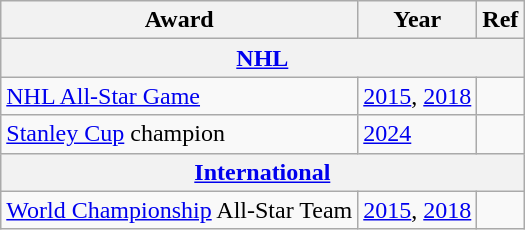<table class="wikitable">
<tr>
<th>Award</th>
<th>Year</th>
<th>Ref</th>
</tr>
<tr>
<th colspan="3"><a href='#'>NHL</a></th>
</tr>
<tr>
<td><a href='#'>NHL All-Star Game</a></td>
<td><a href='#'>2015</a>, <a href='#'>2018</a></td>
<td></td>
</tr>
<tr>
<td><a href='#'>Stanley Cup</a> champion</td>
<td><a href='#'>2024</a></td>
<td></td>
</tr>
<tr>
<th colspan="3"><a href='#'>International</a></th>
</tr>
<tr>
<td><a href='#'>World Championship</a> All-Star Team</td>
<td><a href='#'>2015</a>, <a href='#'>2018</a></td>
<td></td>
</tr>
</table>
